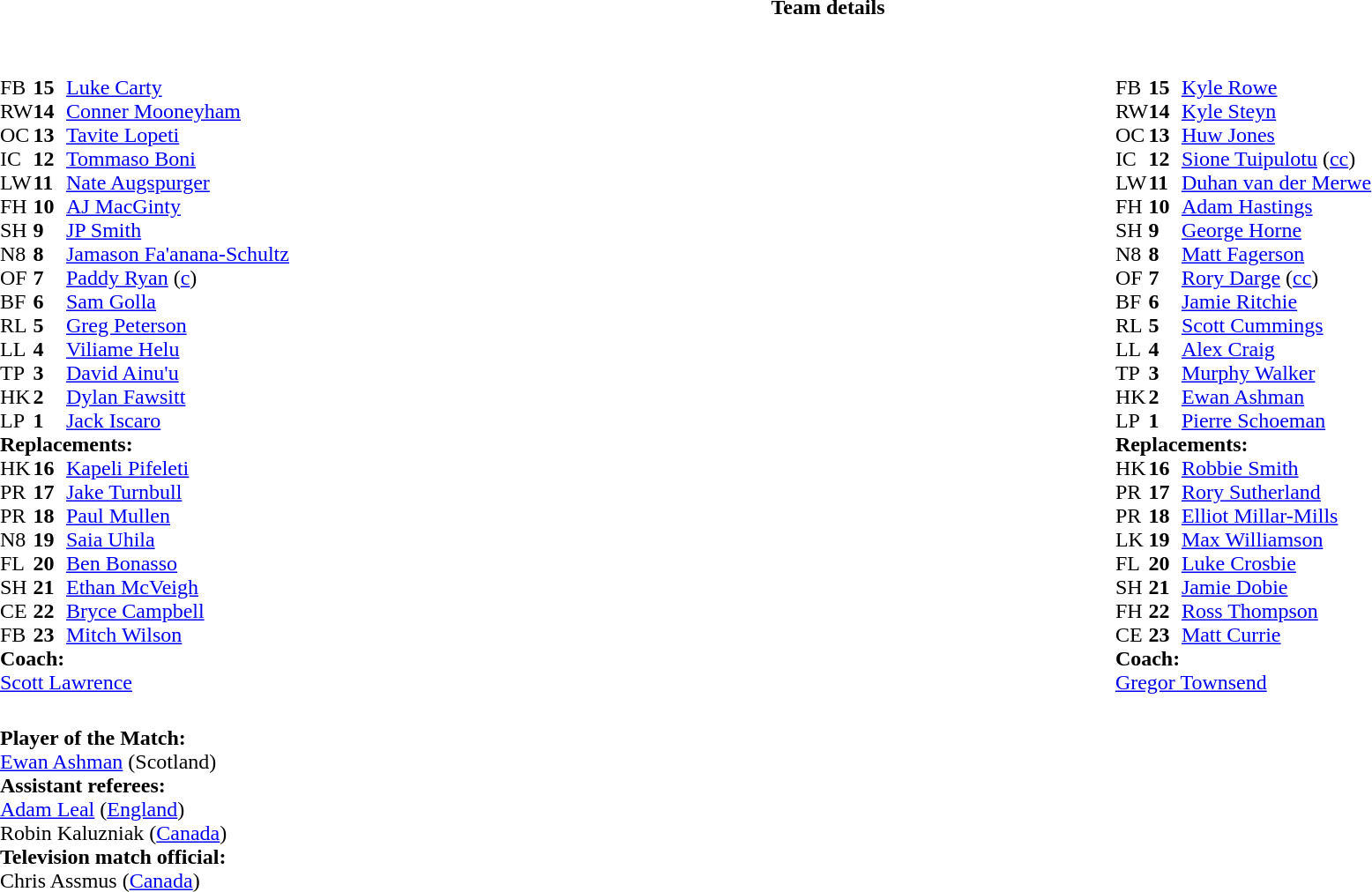<table border="0" style="width:100%;" class="collapsible collapsed">
<tr>
<th>Team details</th>
</tr>
<tr>
<td><br><table style="width:100%">
<tr>
<td style="vertical-align:top;width:50%"><br><table cellspacing="0" cellpadding="0">
<tr>
<th width="25"></th>
<th width="25"></th>
</tr>
<tr>
<td>FB</td>
<td><strong>15</strong></td>
<td><a href='#'>Luke Carty</a></td>
</tr>
<tr>
<td>RW</td>
<td><strong>14</strong></td>
<td><a href='#'>Conner Mooneyham</a></td>
</tr>
<tr>
<td>OC</td>
<td><strong>13</strong></td>
<td><a href='#'>Tavite Lopeti</a></td>
<td></td>
<td></td>
</tr>
<tr>
<td>IC</td>
<td><strong>12</strong></td>
<td><a href='#'>Tommaso Boni</a></td>
</tr>
<tr>
<td>LW</td>
<td><strong>11</strong></td>
<td><a href='#'>Nate Augspurger</a></td>
<td></td>
<td></td>
</tr>
<tr>
<td>FH</td>
<td><strong>10</strong></td>
<td><a href='#'>AJ MacGinty</a></td>
</tr>
<tr>
<td>SH</td>
<td><strong>9</strong></td>
<td><a href='#'>JP Smith</a></td>
<td></td>
<td></td>
</tr>
<tr>
<td>N8</td>
<td><strong>8</strong></td>
<td><a href='#'>Jamason Fa'anana-Schultz</a></td>
</tr>
<tr>
<td>OF</td>
<td><strong>7</strong></td>
<td><a href='#'>Paddy Ryan</a> (<a href='#'>c</a>)</td>
</tr>
<tr>
<td>BF</td>
<td><strong>6</strong></td>
<td><a href='#'>Sam Golla</a></td>
<td></td>
<td></td>
</tr>
<tr>
<td>RL</td>
<td><strong>5</strong></td>
<td><a href='#'>Greg Peterson</a></td>
</tr>
<tr>
<td>LL</td>
<td><strong>4</strong></td>
<td><a href='#'>Viliame Helu</a></td>
<td></td>
<td></td>
</tr>
<tr>
<td>TP</td>
<td><strong>3</strong></td>
<td><a href='#'>David Ainu'u</a></td>
<td></td>
<td></td>
</tr>
<tr>
<td>HK</td>
<td><strong>2</strong></td>
<td><a href='#'>Dylan Fawsitt</a></td>
<td></td>
<td></td>
</tr>
<tr>
<td>LP</td>
<td><strong>1</strong></td>
<td><a href='#'>Jack Iscaro</a></td>
<td></td>
<td></td>
</tr>
<tr>
<td colspan=3><strong>Replacements:</strong></td>
</tr>
<tr>
<td>HK</td>
<td><strong>16</strong></td>
<td><a href='#'>Kapeli Pifeleti</a></td>
<td></td>
<td></td>
</tr>
<tr>
<td>PR</td>
<td><strong>17</strong></td>
<td><a href='#'>Jake Turnbull</a></td>
<td></td>
<td></td>
</tr>
<tr>
<td>PR</td>
<td><strong>18</strong></td>
<td><a href='#'>Paul Mullen</a></td>
<td></td>
<td></td>
</tr>
<tr>
<td>N8</td>
<td><strong>19</strong></td>
<td><a href='#'>Saia Uhila</a></td>
<td></td>
<td></td>
</tr>
<tr>
<td>FL</td>
<td><strong>20</strong></td>
<td><a href='#'>Ben Bonasso</a></td>
<td></td>
<td></td>
</tr>
<tr>
<td>SH</td>
<td><strong>21</strong></td>
<td><a href='#'>Ethan McVeigh</a></td>
<td></td>
<td></td>
</tr>
<tr>
<td>CE</td>
<td><strong>22</strong></td>
<td><a href='#'>Bryce Campbell</a></td>
<td></td>
<td></td>
</tr>
<tr>
<td>FB</td>
<td><strong>23</strong></td>
<td><a href='#'>Mitch Wilson</a></td>
<td></td>
<td></td>
</tr>
<tr>
<td colspan=3><strong>Coach:</strong></td>
</tr>
<tr>
<td colspan="4"> <a href='#'>Scott Lawrence</a></td>
</tr>
</table>
</td>
<td style="vertical-align:top;width:50%"><br><table cellspacing="0" cellpadding="0" align="center">
<tr>
<th width="25"></th>
<th width="25"></th>
</tr>
<tr>
<td>FB</td>
<td><strong>15</strong></td>
<td><a href='#'>Kyle Rowe</a></td>
</tr>
<tr>
<td>RW</td>
<td><strong>14</strong></td>
<td><a href='#'>Kyle Steyn</a></td>
</tr>
<tr>
<td>OC</td>
<td><strong>13</strong></td>
<td><a href='#'>Huw Jones</a></td>
<td></td>
<td></td>
</tr>
<tr>
<td>IC</td>
<td><strong>12</strong></td>
<td><a href='#'>Sione Tuipulotu</a> (<a href='#'>cc</a>)</td>
</tr>
<tr>
<td>LW</td>
<td><strong>11</strong></td>
<td><a href='#'>Duhan van der Merwe</a></td>
</tr>
<tr>
<td>FH</td>
<td><strong>10</strong></td>
<td><a href='#'>Adam Hastings</a></td>
<td></td>
<td></td>
</tr>
<tr>
<td>SH</td>
<td><strong>9</strong></td>
<td><a href='#'>George Horne</a></td>
<td></td>
<td></td>
</tr>
<tr>
<td>N8</td>
<td><strong>8</strong></td>
<td><a href='#'>Matt Fagerson</a></td>
</tr>
<tr>
<td>OF</td>
<td><strong>7</strong></td>
<td><a href='#'>Rory Darge</a> (<a href='#'>cc</a>)</td>
</tr>
<tr>
<td>BF</td>
<td><strong>6</strong></td>
<td><a href='#'>Jamie Ritchie</a></td>
<td></td>
<td></td>
</tr>
<tr>
<td>RL</td>
<td><strong>5</strong></td>
<td><a href='#'>Scott Cummings</a></td>
</tr>
<tr>
<td>LL</td>
<td><strong>4</strong></td>
<td><a href='#'>Alex Craig</a></td>
<td></td>
<td></td>
</tr>
<tr>
<td>TP</td>
<td><strong>3</strong></td>
<td><a href='#'>Murphy Walker</a></td>
<td></td>
<td></td>
</tr>
<tr>
<td>HK</td>
<td><strong>2</strong></td>
<td><a href='#'>Ewan Ashman</a></td>
<td></td>
<td></td>
</tr>
<tr>
<td>LP</td>
<td><strong>1</strong></td>
<td><a href='#'>Pierre Schoeman</a></td>
<td></td>
<td></td>
</tr>
<tr>
<td colspan="3"><strong>Replacements:</strong></td>
</tr>
<tr>
<td>HK</td>
<td><strong>16</strong></td>
<td><a href='#'>Robbie Smith</a></td>
<td></td>
<td></td>
</tr>
<tr>
<td>PR</td>
<td><strong>17</strong></td>
<td><a href='#'>Rory Sutherland</a></td>
<td></td>
<td></td>
</tr>
<tr>
<td>PR</td>
<td><strong>18</strong></td>
<td><a href='#'>Elliot Millar-Mills</a></td>
<td></td>
<td></td>
</tr>
<tr>
<td>LK</td>
<td><strong>19</strong></td>
<td><a href='#'>Max Williamson</a></td>
<td></td>
<td></td>
</tr>
<tr>
<td>FL</td>
<td><strong>20</strong></td>
<td><a href='#'>Luke Crosbie</a></td>
<td></td>
<td></td>
</tr>
<tr>
<td>SH</td>
<td><strong>21</strong></td>
<td><a href='#'>Jamie Dobie</a></td>
<td></td>
<td></td>
</tr>
<tr>
<td>FH</td>
<td><strong>22</strong></td>
<td><a href='#'>Ross Thompson</a></td>
<td></td>
<td></td>
</tr>
<tr>
<td>CE</td>
<td><strong>23</strong></td>
<td><a href='#'>Matt Currie</a></td>
<td></td>
<td></td>
</tr>
<tr>
<td colspan=3><strong>Coach:</strong></td>
</tr>
<tr>
<td colspan="4"> <a href='#'>Gregor Townsend</a></td>
</tr>
</table>
</td>
</tr>
</table>
<table width=100% style="font-size: 100%">
<tr>
<td><br><strong>Player of the Match:</strong>
<br><a href='#'>Ewan Ashman</a> (Scotland)
<br><strong>Assistant referees:</strong>
<br><a href='#'>Adam Leal</a> (<a href='#'>England</a>)
<br>Robin Kaluzniak (<a href='#'>Canada</a>)
<br><strong>Television match official:</strong>
<br>Chris Assmus (<a href='#'>Canada</a>)</td>
</tr>
</table>
</td>
</tr>
</table>
